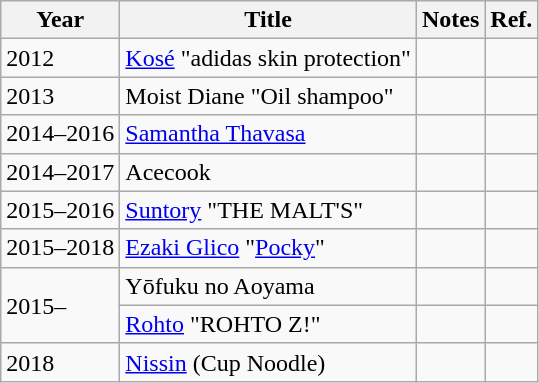<table class="wikitable">
<tr>
<th>Year</th>
<th>Title</th>
<th>Notes</th>
<th>Ref.</th>
</tr>
<tr>
<td>2012</td>
<td><a href='#'>Kosé</a> "adidas skin protection"</td>
<td></td>
<td></td>
</tr>
<tr>
<td>2013</td>
<td>Moist Diane "Oil shampoo"</td>
<td></td>
<td></td>
</tr>
<tr>
<td>2014–2016</td>
<td><a href='#'>Samantha Thavasa</a></td>
<td></td>
<td></td>
</tr>
<tr>
<td>2014–2017</td>
<td>Acecook</td>
<td></td>
<td></td>
</tr>
<tr>
<td>2015–2016</td>
<td><a href='#'>Suntory</a> "THE MALT'S"</td>
<td></td>
<td></td>
</tr>
<tr>
<td>2015–2018</td>
<td><a href='#'>Ezaki Glico</a> "<a href='#'>Pocky</a>"</td>
<td></td>
<td></td>
</tr>
<tr>
<td rowspan="2">2015–</td>
<td>Yōfuku no Aoyama</td>
<td></td>
<td></td>
</tr>
<tr>
<td><a href='#'>Rohto</a> "ROHTO Z!"</td>
<td></td>
<td></td>
</tr>
<tr>
<td>2018</td>
<td><a href='#'>Nissin</a> (Cup Noodle)</td>
<td></td>
<td></td>
</tr>
</table>
